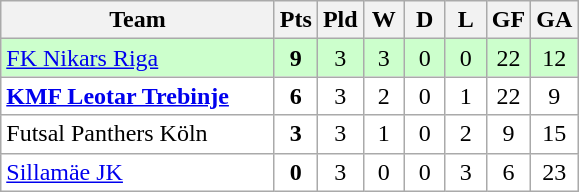<table class="wikitable" style="text-align: center;">
<tr>
<th width="175">Team</th>
<th width="20">Pts</th>
<th width="20">Pld</th>
<th width="20">W</th>
<th width="20">D</th>
<th width="20">L</th>
<th width="20">GF</th>
<th width="20">GA</th>
</tr>
<tr bgcolor="#ccffcc">
<td align="left"> <a href='#'>FK Nikars Riga</a></td>
<td><strong>9</strong></td>
<td>3</td>
<td>3</td>
<td>0</td>
<td>0</td>
<td>22</td>
<td>12</td>
</tr>
<tr bgcolor=ffffff>
<td align="left"> <strong><a href='#'>KMF Leotar Trebinje</a></strong></td>
<td><strong>6</strong></td>
<td>3</td>
<td>2</td>
<td>0</td>
<td>1</td>
<td>22</td>
<td>9</td>
</tr>
<tr bgcolor=ffffff>
<td align="left"> Futsal Panthers Köln</td>
<td><strong>3</strong></td>
<td>3</td>
<td>1</td>
<td>0</td>
<td>2</td>
<td>9</td>
<td>15</td>
</tr>
<tr bgcolor=ffffff>
<td align="left"> <a href='#'>Sillamäe JK</a></td>
<td><strong>0</strong></td>
<td>3</td>
<td>0</td>
<td>0</td>
<td>3</td>
<td>6</td>
<td>23</td>
</tr>
</table>
